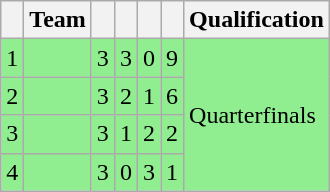<table class="wikitable">
<tr>
<th></th>
<th>Team</th>
<th></th>
<th></th>
<th></th>
<th></th>
<th>Qualification</th>
</tr>
<tr bgcolor=lightgreen>
<td>1</td>
<td></td>
<td>3</td>
<td>3</td>
<td>0</td>
<td>9</td>
<td rowspan=4>Quarterfinals</td>
</tr>
<tr bgcolor=lightgreen>
<td>2</td>
<td></td>
<td>3</td>
<td>2</td>
<td>1</td>
<td>6</td>
</tr>
<tr bgcolor=lightgreen>
<td>3</td>
<td></td>
<td>3</td>
<td>1</td>
<td>2</td>
<td>2</td>
</tr>
<tr bgcolor=lightgreen>
<td>4</td>
<td></td>
<td>3</td>
<td>0</td>
<td>3</td>
<td>1</td>
</tr>
</table>
